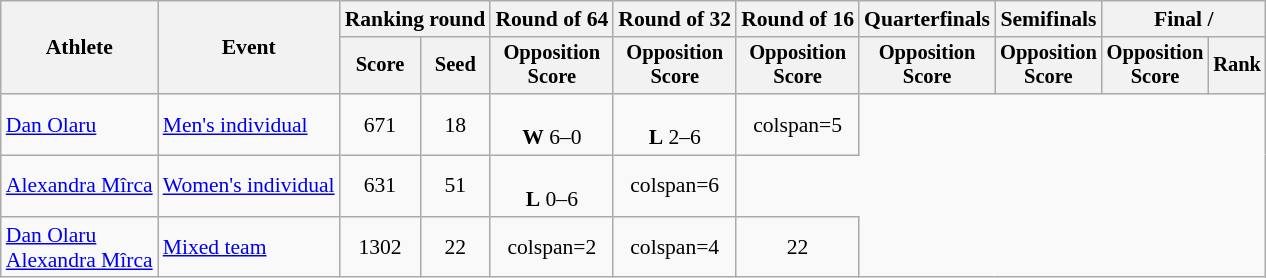<table class="wikitable" style="font-size:90%; text-align:center">
<tr>
<th rowspan=2>Athlete</th>
<th rowspan=2>Event</th>
<th colspan="2">Ranking round</th>
<th>Round of 64</th>
<th>Round of 32</th>
<th>Round of 16</th>
<th>Quarterfinals</th>
<th>Semifinals</th>
<th colspan="2">Final / </th>
</tr>
<tr style="font-size:95%">
<th>Score</th>
<th>Seed</th>
<th>Opposition<br>Score</th>
<th>Opposition<br>Score</th>
<th>Opposition<br>Score</th>
<th>Opposition<br>Score</th>
<th>Opposition<br>Score</th>
<th>Opposition<br>Score</th>
<th>Rank</th>
</tr>
<tr align=center>
<td align=left><a href='#'>Dan Olaru</a></td>
<td align=left><a href='#'>Men's individual</a></td>
<td>671</td>
<td>18</td>
<td><br><strong>W</strong> 6–0</td>
<td> <br><strong>L</strong> 2–6</td>
<td>colspan=5 </td>
</tr>
<tr align=center>
<td align=left><a href='#'>Alexandra Mîrca</a></td>
<td align=left><a href='#'>Women's individual</a></td>
<td>631</td>
<td>51</td>
<td><br><strong>L</strong> 0–6</td>
<td>colspan=6 </td>
</tr>
<tr align=center>
<td align=left><a href='#'>Dan Olaru</a><br><a href='#'>Alexandra Mîrca</a></td>
<td align=left><a href='#'>Mixed team</a></td>
<td>1302</td>
<td>22</td>
<td>colspan=2 </td>
<td>colspan=4 </td>
<td>22</td>
</tr>
</table>
